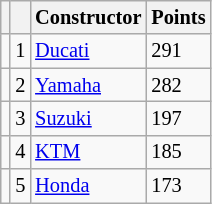<table class="wikitable" style="font-size: 85%;">
<tr>
<th></th>
<th></th>
<th>Constructor</th>
<th>Points</th>
</tr>
<tr>
<td></td>
<td align=center>1</td>
<td> <a href='#'>Ducati</a></td>
<td align=left>291</td>
</tr>
<tr>
<td></td>
<td align=center>2</td>
<td> <a href='#'>Yamaha</a></td>
<td align=left>282</td>
</tr>
<tr>
<td></td>
<td align=center>3</td>
<td> <a href='#'>Suzuki</a></td>
<td align=left>197</td>
</tr>
<tr>
<td></td>
<td align=center>4</td>
<td> <a href='#'>KTM</a></td>
<td align=left>185</td>
</tr>
<tr>
<td></td>
<td align=center>5</td>
<td> <a href='#'>Honda</a></td>
<td align=left>173</td>
</tr>
</table>
